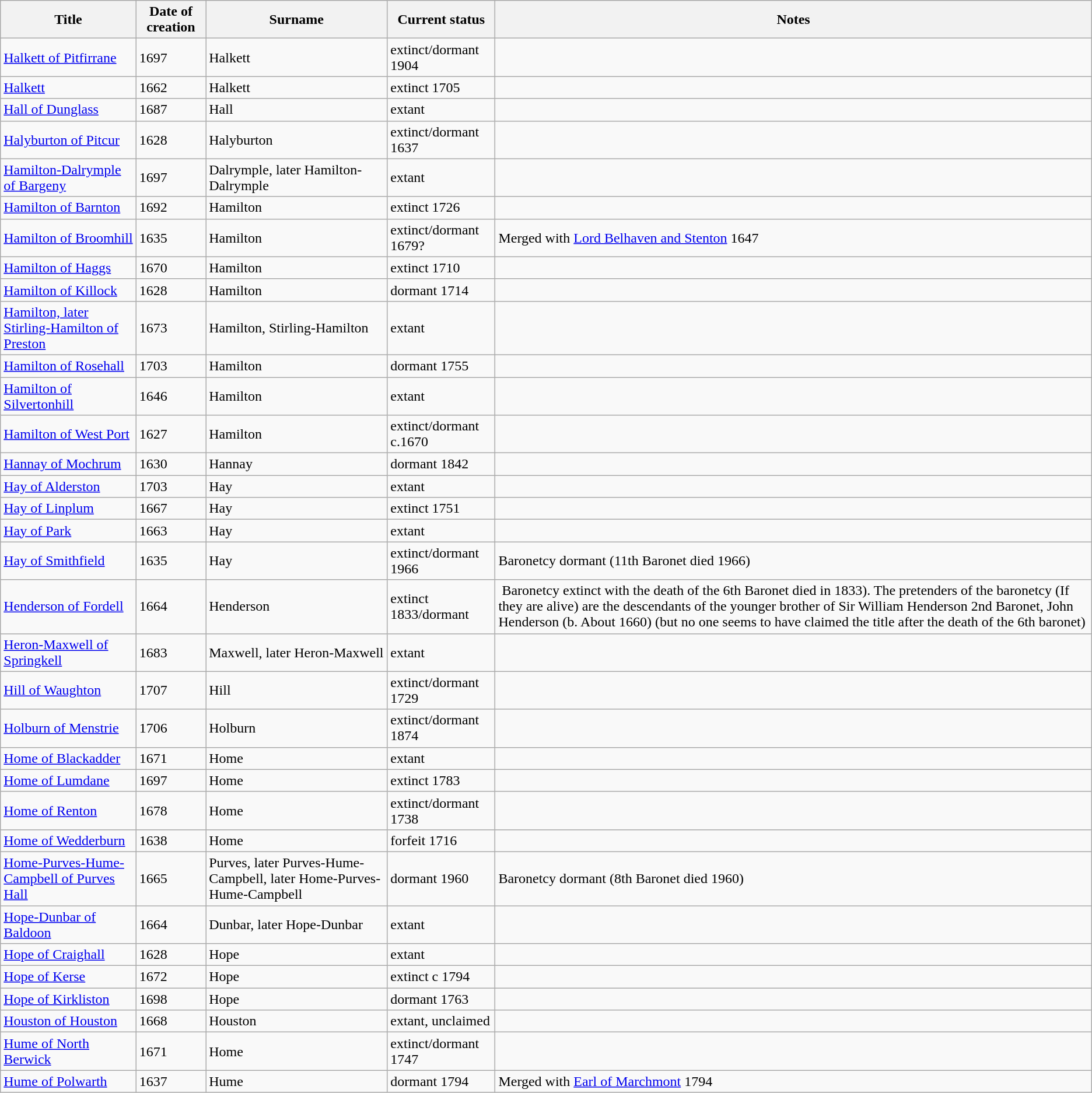<table class="wikitable">
<tr>
<th>Title</th>
<th>Date of creation</th>
<th>Surname</th>
<th>Current status</th>
<th>Notes</th>
</tr>
<tr>
<td><a href='#'>Halkett of Pitfirrane</a></td>
<td>1697</td>
<td>Halkett</td>
<td>extinct/dormant 1904</td>
<td> </td>
</tr>
<tr>
<td><a href='#'>Halkett</a></td>
<td>1662</td>
<td>Halkett</td>
<td>extinct 1705</td>
<td> </td>
</tr>
<tr>
<td><a href='#'>Hall of Dunglass</a></td>
<td>1687</td>
<td>Hall</td>
<td>extant</td>
<td> </td>
</tr>
<tr>
<td><a href='#'>Halyburton of Pitcur</a></td>
<td>1628</td>
<td>Halyburton</td>
<td>extinct/dormant 1637</td>
<td> </td>
</tr>
<tr>
<td><a href='#'>Hamilton-Dalrymple of Bargeny</a></td>
<td>1697</td>
<td>Dalrymple, later Hamilton-Dalrymple</td>
<td>extant</td>
<td> </td>
</tr>
<tr>
<td><a href='#'>Hamilton of Barnton</a></td>
<td>1692</td>
<td>Hamilton</td>
<td>extinct 1726</td>
<td> </td>
</tr>
<tr>
<td><a href='#'>Hamilton of Broomhill</a></td>
<td>1635</td>
<td>Hamilton</td>
<td>extinct/dormant 1679?</td>
<td>Merged with <a href='#'>Lord Belhaven and Stenton</a> 1647</td>
</tr>
<tr>
<td><a href='#'>Hamilton of Haggs</a></td>
<td>1670</td>
<td>Hamilton</td>
<td>extinct 1710</td>
<td> </td>
</tr>
<tr>
<td><a href='#'>Hamilton of Killock</a></td>
<td>1628</td>
<td>Hamilton</td>
<td>dormant 1714</td>
<td> </td>
</tr>
<tr>
<td><a href='#'>Hamilton, later Stirling-Hamilton of Preston</a></td>
<td>1673</td>
<td>Hamilton, Stirling-Hamilton</td>
<td>extant</td>
<td> </td>
</tr>
<tr>
<td><a href='#'>Hamilton of Rosehall</a></td>
<td>1703</td>
<td>Hamilton</td>
<td>dormant 1755</td>
<td> </td>
</tr>
<tr>
<td><a href='#'>Hamilton of Silvertonhill</a></td>
<td>1646</td>
<td>Hamilton</td>
<td>extant</td>
<td> </td>
</tr>
<tr>
<td><a href='#'>Hamilton of West Port</a></td>
<td>1627</td>
<td>Hamilton</td>
<td>extinct/dormant c.1670</td>
<td> </td>
</tr>
<tr>
<td><a href='#'>Hannay of Mochrum</a></td>
<td>1630</td>
<td>Hannay</td>
<td>dormant 1842</td>
<td> </td>
</tr>
<tr>
<td><a href='#'>Hay of Alderston</a></td>
<td>1703</td>
<td>Hay</td>
<td>extant</td>
<td> </td>
</tr>
<tr>
<td><a href='#'>Hay of Linplum</a></td>
<td>1667</td>
<td>Hay</td>
<td>extinct 1751</td>
<td> </td>
</tr>
<tr>
<td><a href='#'>Hay of Park</a></td>
<td>1663</td>
<td>Hay</td>
<td>extant</td>
<td> </td>
</tr>
<tr>
<td><a href='#'>Hay of Smithfield</a></td>
<td>1635</td>
<td>Hay</td>
<td>extinct/dormant 1966</td>
<td>Baronetcy dormant (11th Baronet died 1966)</td>
</tr>
<tr>
<td><a href='#'>Henderson of Fordell</a></td>
<td>1664</td>
<td>Henderson</td>
<td>extinct 1833/dormant</td>
<td> Baronetcy extinct with the death of the 6th Baronet died in 1833). The pretenders of the baronetcy (If they are alive) are the descendants of the younger brother of Sir William Henderson 2nd Baronet, John Henderson (b. About 1660) (but no one seems to have claimed the title after the death of the 6th baronet)</td>
</tr>
<tr>
<td><a href='#'>Heron-Maxwell of Springkell</a></td>
<td>1683</td>
<td>Maxwell, later Heron-Maxwell</td>
<td>extant</td>
<td> </td>
</tr>
<tr>
<td><a href='#'>Hill of Waughton</a></td>
<td>1707</td>
<td>Hill</td>
<td>extinct/dormant 1729</td>
<td> </td>
</tr>
<tr>
<td><a href='#'>Holburn of Menstrie</a></td>
<td>1706</td>
<td>Holburn</td>
<td>extinct/dormant 1874</td>
<td> </td>
</tr>
<tr>
<td><a href='#'>Home of Blackadder</a></td>
<td>1671</td>
<td>Home</td>
<td>extant</td>
<td> </td>
</tr>
<tr>
<td><a href='#'>Home of Lumdane</a></td>
<td>1697</td>
<td>Home</td>
<td>extinct 1783</td>
<td> </td>
</tr>
<tr>
<td><a href='#'>Home of Renton</a></td>
<td>1678</td>
<td>Home</td>
<td>extinct/dormant 1738</td>
<td> </td>
</tr>
<tr>
<td><a href='#'>Home of Wedderburn</a></td>
<td>1638</td>
<td>Home</td>
<td>forfeit 1716</td>
<td> </td>
</tr>
<tr>
<td><a href='#'>Home-Purves-Hume-Campbell of Purves Hall</a></td>
<td>1665</td>
<td>Purves, later Purves-Hume-Campbell, later Home-Purves-Hume-Campbell</td>
<td>dormant 1960</td>
<td>Baronetcy dormant (8th Baronet died 1960)</td>
</tr>
<tr>
<td><a href='#'>Hope-Dunbar of Baldoon</a></td>
<td>1664</td>
<td>Dunbar, later Hope-Dunbar</td>
<td>extant</td>
<td> </td>
</tr>
<tr>
<td><a href='#'>Hope of Craighall</a></td>
<td>1628</td>
<td>Hope</td>
<td>extant</td>
<td> </td>
</tr>
<tr>
<td><a href='#'>Hope of Kerse</a></td>
<td>1672</td>
<td>Hope</td>
<td>extinct c 1794</td>
<td> </td>
</tr>
<tr>
<td><a href='#'>Hope of Kirkliston</a></td>
<td>1698</td>
<td>Hope</td>
<td>dormant 1763</td>
<td> </td>
</tr>
<tr>
<td><a href='#'>Houston of Houston</a></td>
<td>1668</td>
<td>Houston</td>
<td>extant, unclaimed</td>
<td> </td>
</tr>
<tr>
<td><a href='#'>Hume of North Berwick</a></td>
<td>1671</td>
<td>Home</td>
<td>extinct/dormant 1747</td>
<td> </td>
</tr>
<tr>
<td><a href='#'>Hume of Polwarth</a></td>
<td>1637</td>
<td>Hume</td>
<td>dormant 1794</td>
<td>Merged with <a href='#'>Earl of Marchmont</a> 1794</td>
</tr>
</table>
